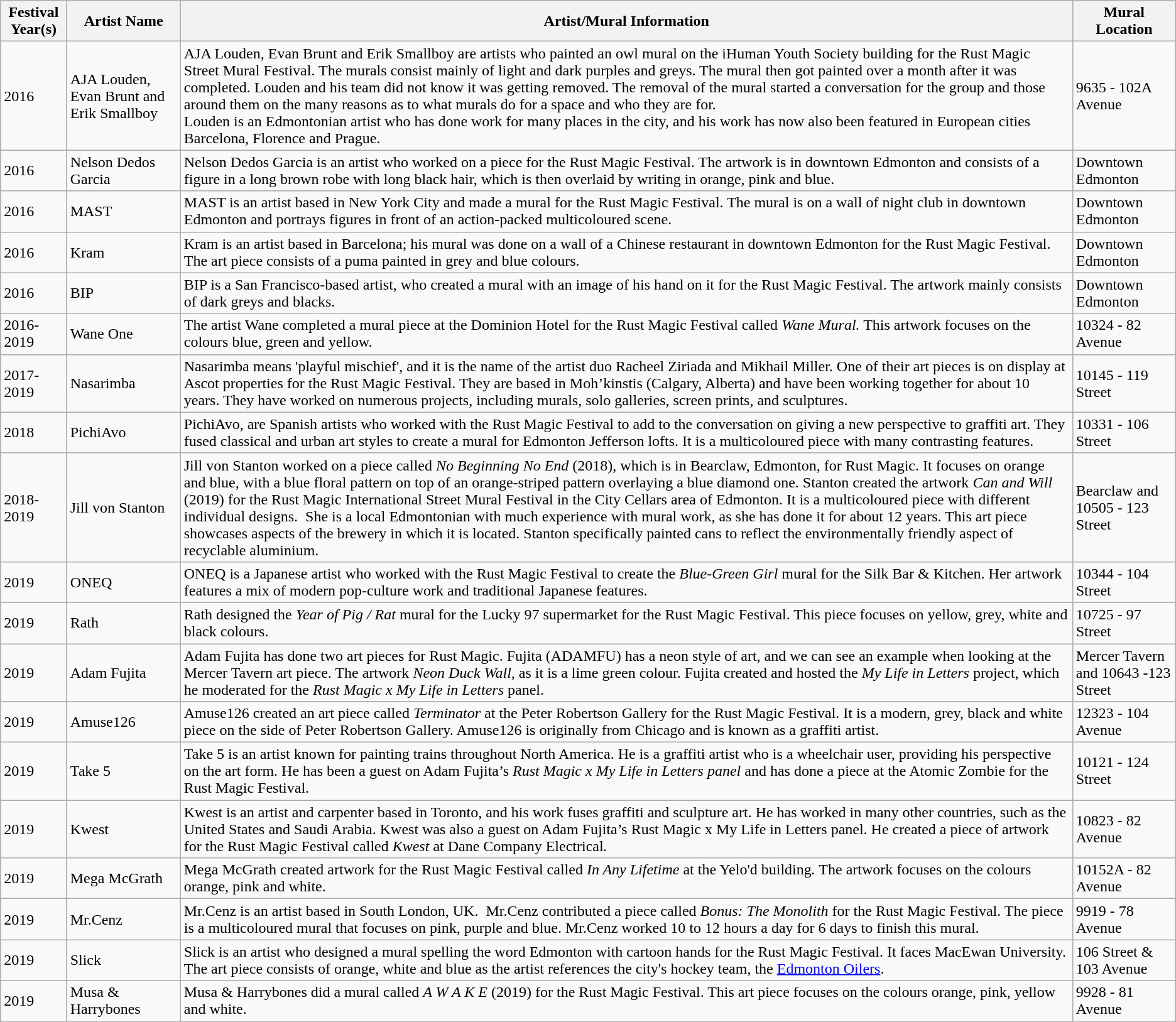<table class="wikitable">
<tr>
<th>Festival Year(s)</th>
<th>Artist Name</th>
<th>Artist/Mural Information</th>
<th>Mural Location</th>
</tr>
<tr>
<td>2016</td>
<td>AJA Louden, Evan Brunt and Erik Smallboy</td>
<td>AJA Louden, Evan Brunt and Erik Smallboy are artists who painted an owl mural on the iHuman Youth Society building for the Rust Magic Street Mural Festival. The murals consist mainly of light and dark purples and greys. The mural then got painted over a month after it was completed. Louden and his team did not know it was getting removed. The removal of the mural started a conversation for the group and those around them on the many reasons as to what murals do for a space and who they are for.<br>Louden is an Edmontonian artist who has done work for many places in the city, and his work has now also been featured in European cities Barcelona, Florence and Prague.</td>
<td>9635 - 102A Avenue</td>
</tr>
<tr>
<td>2016</td>
<td>Nelson Dedos Garcia</td>
<td>Nelson Dedos Garcia is an artist who worked on a piece for the Rust Magic Festival. The artwork is in downtown Edmonton and consists of a figure in a long brown robe with long black hair, which is then overlaid by writing in orange, pink and blue.</td>
<td>Downtown Edmonton</td>
</tr>
<tr>
<td>2016</td>
<td>MAST</td>
<td>MAST is an artist based in New York City and made a mural for the Rust Magic Festival. The mural is on a wall of night club in downtown Edmonton and portrays figures in front of an action-packed multicoloured scene.</td>
<td>Downtown Edmonton</td>
</tr>
<tr>
<td>2016</td>
<td>Kram</td>
<td>Kram is an artist based in Barcelona; his mural was done on a wall of a Chinese restaurant in downtown Edmonton for the Rust Magic Festival. The art piece consists of a puma painted in grey and blue colours.</td>
<td>Downtown Edmonton</td>
</tr>
<tr>
<td>2016</td>
<td>BIP</td>
<td>BIP is a San Francisco-based artist, who created a mural with an image of his hand on it for the Rust Magic Festival. The artwork mainly consists of dark greys and blacks.</td>
<td>Downtown Edmonton</td>
</tr>
<tr>
<td>2016-2019</td>
<td>Wane One</td>
<td>The artist Wane completed a mural piece at the Dominion Hotel for the Rust Magic Festival called <em>Wane Mural.</em> This artwork focuses on the colours blue, green and yellow.</td>
<td>10324 - 82 Avenue</td>
</tr>
<tr>
<td>2017-2019</td>
<td>Nasarimba</td>
<td>Nasarimba means 'playful mischief', and it is the name of the artist duo Racheel Ziriada and Mikhail Miller.  One of their art pieces is on display at Ascot properties for the Rust Magic Festival. They are based in Moh’kinstis (Calgary, Alberta) and have been working together for about 10 years. They have worked on numerous projects, including murals, solo galleries, screen prints, and sculptures.</td>
<td>10145 - 119 Street</td>
</tr>
<tr>
<td>2018</td>
<td>PichiAvo</td>
<td>PichiAvo, are Spanish artists who worked with the Rust Magic Festival to add to the conversation on giving a new perspective to graffiti art. They fused classical and urban art styles to create a mural for Edmonton Jefferson lofts. It is a multicoloured piece with many contrasting features.</td>
<td>10331 - 106 Street</td>
</tr>
<tr>
<td>2018-2019</td>
<td>Jill von Stanton</td>
<td>Jill von Stanton worked on a piece called <em>No Beginning No End</em> (2018), which is in Bearclaw, Edmonton, for Rust Magic. It focuses on orange and blue, with a blue floral pattern on top of an orange-striped pattern overlaying a blue diamond one. Stanton created the artwork <em>Can and Will</em> (2019) for the Rust Magic International Street Mural Festival in the City Cellars area of Edmonton. It is a multicoloured piece with different individual designs.  She is a local Edmontonian with much experience with mural work, as she has done it for about 12 years. This art piece showcases aspects of the brewery in which it is located. Stanton specifically painted cans to reflect the environmentally friendly aspect of recyclable aluminium.</td>
<td>Bearclaw and 10505 - 123 Street</td>
</tr>
<tr>
<td>2019</td>
<td>ONEQ</td>
<td>ONEQ is a Japanese artist who worked with the Rust Magic Festival to create the <em>Blue-Green Girl</em>  mural for the Silk Bar & Kitchen. Her artwork features a mix of modern pop-culture work and traditional Japanese features.</td>
<td>10344 - 104 Street</td>
</tr>
<tr>
<td>2019</td>
<td>Rath</td>
<td>Rath designed the <em>Year of Pig / Rat</em> mural for the Lucky 97 supermarket for the Rust Magic Festival. This piece focuses on yellow, grey, white and black colours.</td>
<td>10725 - 97 Street</td>
</tr>
<tr>
<td>2019</td>
<td>Adam Fujita</td>
<td>Adam Fujita has done two art pieces for Rust Magic. Fujita (ADAMFU) has a neon style of art, and we can see an example when looking at the Mercer Tavern art piece. The artwork <em>Neon Duck Wall,</em> as it is a lime green colour. Fujita created and hosted the <em>My Life in Letters</em> project, which he moderated for the <em>Rust Magic x My Life in Letters</em> panel.</td>
<td>Mercer Tavern and 10643 -123 Street</td>
</tr>
<tr>
<td>2019</td>
<td>Amuse126</td>
<td>Amuse126 created an art piece called <em>Terminator</em> at the Peter Robertson Gallery for the Rust Magic Festival. It is a modern, grey, black and white piece on the side of Peter Robertson Gallery. Amuse126 is originally from Chicago and is known as a graffiti artist.</td>
<td>12323 - 104 Avenue</td>
</tr>
<tr>
<td>2019</td>
<td>Take 5</td>
<td>Take 5 is an artist known for painting trains throughout North America. He is a graffiti artist who is a wheelchair user, providing his perspective on the art form. He has been a guest on Adam Fujita’s <em>Rust Magic x My Life in Letters panel</em> and has done a piece at the Atomic Zombie  for the Rust Magic Festival.</td>
<td>10121 - 124 Street</td>
</tr>
<tr>
<td>2019</td>
<td>Kwest</td>
<td>Kwest is an artist and carpenter based in Toronto, and his work fuses graffiti and sculpture art. He has worked in many other countries, such as the United States and Saudi Arabia. Kwest was also a guest on Adam Fujita’s Rust Magic x My Life in Letters panel. He created a piece of artwork for the Rust Magic Festival called <em>Kwest</em> at Dane Company Electrical<em>.</em></td>
<td>10823 - 82 Avenue</td>
</tr>
<tr>
<td>2019</td>
<td>Mega McGrath</td>
<td>Mega McGrath created artwork for the Rust Magic Festival called <em>In Any Lifetime</em> at the Yelo'd building<em>.</em> The artwork focuses on the colours orange, pink and white.</td>
<td>10152A - 82 Avenue</td>
</tr>
<tr>
<td>2019</td>
<td>Mr.Cenz</td>
<td>Mr.Cenz is an artist based in South London, UK.  Mr.Cenz contributed a piece called <em>Bonus: The Monolith</em> for the Rust Magic Festival. The piece is a multicoloured mural that focuses on pink, purple and blue. Mr.Cenz worked 10 to 12 hours a day for 6 days to finish this mural.</td>
<td>9919 - 78 Avenue</td>
</tr>
<tr>
<td>2019</td>
<td>Slick</td>
<td>Slick is an artist who designed a mural spelling the word Edmonton with cartoon hands for the Rust Magic Festival. It faces MacEwan University. The art piece consists of orange, white and blue as the artist references the city's hockey team, the <a href='#'>Edmonton Oilers</a>.</td>
<td>106 Street & 103 Avenue</td>
</tr>
<tr>
<td>2019</td>
<td>Musa & Harrybones</td>
<td>Musa & Harrybones did a mural called <em>A W A K E</em> (2019) for the Rust Magic Festival. This art piece focuses on the colours orange, pink, yellow and white.</td>
<td>9928 - 81 Avenue</td>
</tr>
</table>
